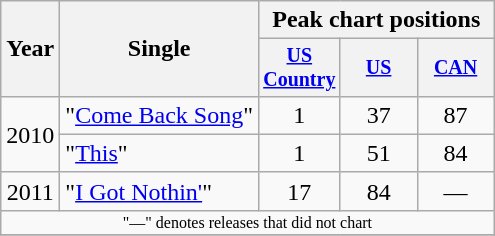<table class="wikitable" style="text-align:center;">
<tr>
<th rowspan=2>Year</th>
<th rowspan=2>Single</th>
<th colspan=3>Peak chart positions</th>
</tr>
<tr style="font-size:smaller;">
<th width=45><a href='#'>US Country</a></th>
<th width=45><a href='#'>US</a></th>
<th width=45><a href='#'>CAN</a></th>
</tr>
<tr>
<td rowspan="2">2010</td>
<td align="left">"<a href='#'>Come Back Song</a>"</td>
<td>1</td>
<td>37</td>
<td>87</td>
</tr>
<tr>
<td align="left">"<a href='#'>This</a>"</td>
<td>1</td>
<td>51</td>
<td>84</td>
</tr>
<tr>
<td>2011</td>
<td align="left">"<a href='#'>I Got Nothin'</a>"</td>
<td>17</td>
<td>84</td>
<td>—</td>
</tr>
<tr>
<td colspan="5" style="font-size:8pt">"—" denotes releases that did not chart</td>
</tr>
<tr>
</tr>
</table>
